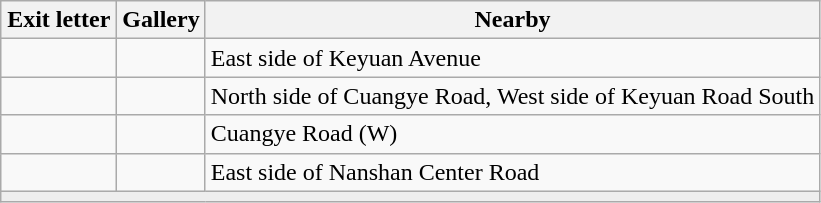<table class="wikitable">
<tr>
<th style="width:70px">Exit letter</th>
<th>Gallery</th>
<th>Nearby</th>
</tr>
<tr>
<td align="center"></td>
<td></td>
<td>East side of Keyuan Avenue</td>
</tr>
<tr>
<td align="center"></td>
<td></td>
<td>North side of Cuangye Road, West side of Keyuan Road South</td>
</tr>
<tr>
<td align="center"></td>
<td></td>
<td>Cuangye Road (W)</td>
</tr>
<tr>
<td align="center"></td>
<td></td>
<td>East side of Nanshan Center Road</td>
</tr>
<tr>
<td colspan="3" bgcolor="#EEEEEE"></td>
</tr>
</table>
